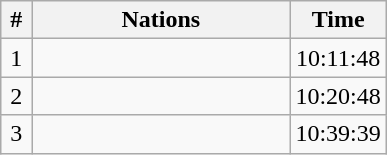<table class="wikitable" style="text-align:center;">
<tr>
<th width=8%>#</th>
<th width=67%>Nations</th>
<th width=25%>Time</th>
</tr>
<tr>
<td>1</td>
<td align="left"></td>
<td>10:11:48</td>
</tr>
<tr>
<td>2</td>
<td align="left"></td>
<td>10:20:48</td>
</tr>
<tr>
<td>3</td>
<td align="left"></td>
<td>10:39:39</td>
</tr>
</table>
